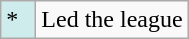<table class="wikitable">
<tr>
<td style="background:#CFECEC; width:1em">*</td>
<td>Led the league</td>
</tr>
</table>
